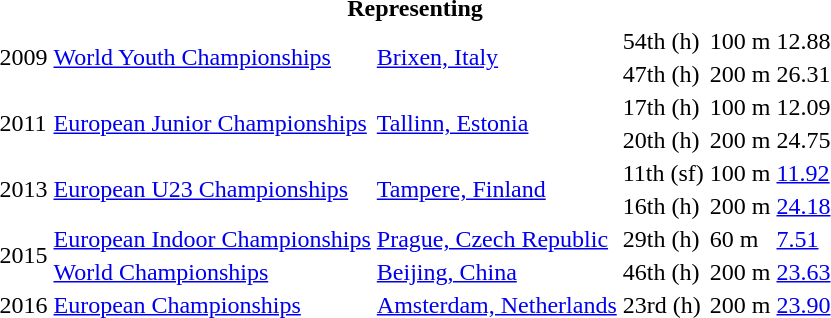<table>
<tr>
<th colspan="6">Representing </th>
</tr>
<tr>
<td rowspan=2>2009</td>
<td rowspan=2><a href='#'>World Youth Championships</a></td>
<td rowspan=2><a href='#'>Brixen, Italy</a></td>
<td>54th (h)</td>
<td>100 m</td>
<td>12.88</td>
</tr>
<tr>
<td>47th (h)</td>
<td>200 m</td>
<td>26.31</td>
</tr>
<tr>
<td rowspan=2>2011</td>
<td rowspan=2><a href='#'>European Junior Championships</a></td>
<td rowspan=2><a href='#'>Tallinn, Estonia</a></td>
<td>17th (h)</td>
<td>100 m</td>
<td>12.09</td>
</tr>
<tr>
<td>20th (h)</td>
<td>200 m</td>
<td>24.75</td>
</tr>
<tr>
<td rowspan=2>2013</td>
<td rowspan=2><a href='#'>European U23 Championships</a></td>
<td rowspan=2><a href='#'>Tampere, Finland</a></td>
<td>11th (sf)</td>
<td>100 m</td>
<td><a href='#'>11.92</a></td>
</tr>
<tr>
<td>16th (h)</td>
<td>200 m</td>
<td><a href='#'>24.18</a></td>
</tr>
<tr>
<td rowspan=2>2015</td>
<td><a href='#'>European Indoor Championships</a></td>
<td><a href='#'>Prague, Czech Republic</a></td>
<td>29th (h)</td>
<td>60 m</td>
<td><a href='#'>7.51</a></td>
</tr>
<tr>
<td><a href='#'>World Championships</a></td>
<td><a href='#'>Beijing, China</a></td>
<td>46th (h)</td>
<td>200 m</td>
<td><a href='#'>23.63</a></td>
</tr>
<tr>
<td>2016</td>
<td><a href='#'>European Championships</a></td>
<td><a href='#'>Amsterdam, Netherlands</a></td>
<td>23rd (h)</td>
<td>200 m</td>
<td><a href='#'>23.90</a></td>
</tr>
</table>
